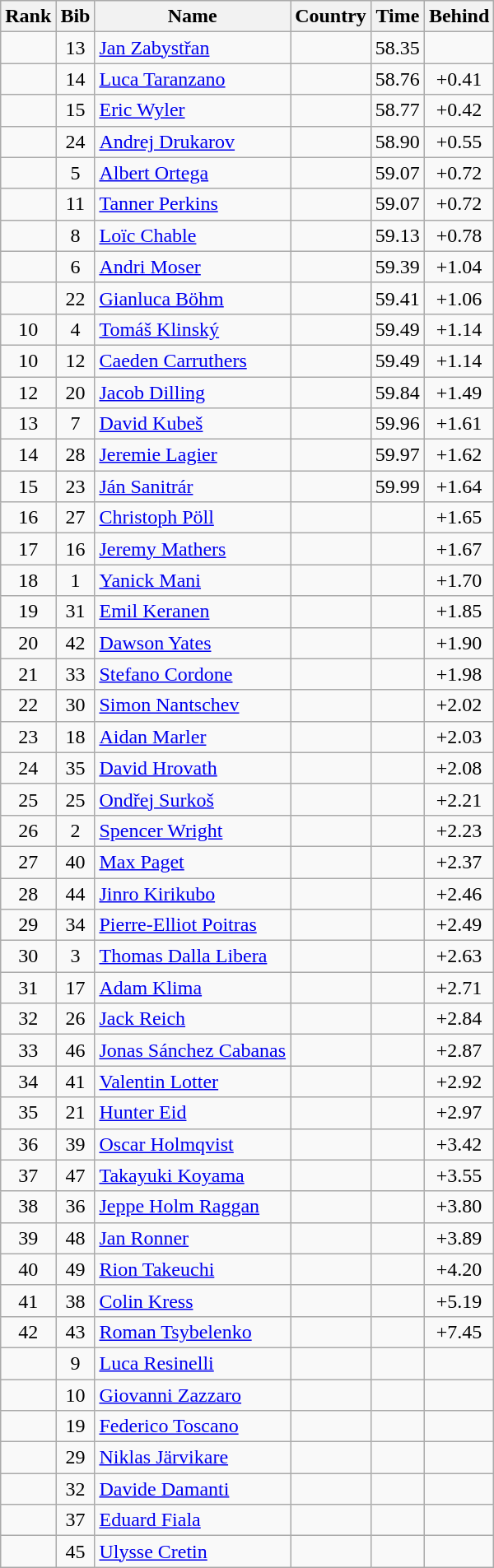<table class="wikitable sortable" style="text-align:center">
<tr>
<th>Rank</th>
<th>Bib</th>
<th>Name</th>
<th>Country</th>
<th>Time</th>
<th>Behind</th>
</tr>
<tr>
<td></td>
<td>13</td>
<td align=left><a href='#'>Jan Zabystřan</a></td>
<td align=left></td>
<td>58.35</td>
<td></td>
</tr>
<tr>
<td></td>
<td>14</td>
<td align=left><a href='#'>Luca Taranzano</a></td>
<td align="left"></td>
<td>58.76</td>
<td>+0.41</td>
</tr>
<tr>
<td></td>
<td>15</td>
<td align=left><a href='#'>Eric Wyler</a></td>
<td align="left"></td>
<td>58.77</td>
<td>+0.42</td>
</tr>
<tr>
<td></td>
<td>24</td>
<td align=left><a href='#'>Andrej Drukarov</a></td>
<td align=left></td>
<td>58.90</td>
<td>+0.55</td>
</tr>
<tr>
<td></td>
<td>5</td>
<td align=left><a href='#'>Albert Ortega</a></td>
<td align=left></td>
<td>59.07</td>
<td>+0.72</td>
</tr>
<tr>
<td></td>
<td>11</td>
<td align=left><a href='#'>Tanner Perkins</a></td>
<td align="left"></td>
<td>59.07</td>
<td>+0.72</td>
</tr>
<tr>
<td></td>
<td>8</td>
<td align=left><a href='#'>Loïc Chable</a></td>
<td align="left"></td>
<td>59.13</td>
<td>+0.78</td>
</tr>
<tr>
<td></td>
<td>6</td>
<td align=left><a href='#'>Andri Moser</a></td>
<td align="left"></td>
<td>59.39</td>
<td>+1.04</td>
</tr>
<tr>
<td></td>
<td>22</td>
<td align=left><a href='#'>Gianluca Böhm</a></td>
<td align="left"></td>
<td>59.41</td>
<td>+1.06</td>
</tr>
<tr>
<td>10</td>
<td>4</td>
<td align=left><a href='#'>Tomáš Klinský</a></td>
<td align="left"></td>
<td>59.49</td>
<td>+1.14</td>
</tr>
<tr>
<td>10</td>
<td>12</td>
<td align=left><a href='#'>Caeden Carruthers</a></td>
<td align="left"></td>
<td>59.49</td>
<td>+1.14</td>
</tr>
<tr>
<td>12</td>
<td>20</td>
<td align=left><a href='#'>Jacob Dilling</a></td>
<td align="left"></td>
<td>59.84</td>
<td>+1.49</td>
</tr>
<tr>
<td>13</td>
<td>7</td>
<td align=left><a href='#'>David Kubeš</a></td>
<td align="left"></td>
<td>59.96</td>
<td>+1.61</td>
</tr>
<tr>
<td>14</td>
<td>28</td>
<td align=left><a href='#'>Jeremie Lagier</a></td>
<td align="left"></td>
<td>59.97</td>
<td>+1.62</td>
</tr>
<tr>
<td>15</td>
<td>23</td>
<td align=left><a href='#'>Ján Sanitrár</a></td>
<td align="left"></td>
<td>59.99</td>
<td>+1.64</td>
</tr>
<tr>
<td>16</td>
<td>27</td>
<td align=left><a href='#'>Christoph Pöll</a></td>
<td align="left"></td>
<td></td>
<td>+1.65</td>
</tr>
<tr>
<td>17</td>
<td>16</td>
<td align=left><a href='#'>Jeremy Mathers</a></td>
<td align="left"></td>
<td></td>
<td>+1.67</td>
</tr>
<tr>
<td>18</td>
<td>1</td>
<td align=left><a href='#'>Yanick Mani</a></td>
<td align="left"></td>
<td></td>
<td>+1.70</td>
</tr>
<tr>
<td>19</td>
<td>31</td>
<td align=left><a href='#'>Emil Keranen</a></td>
<td align="left"></td>
<td></td>
<td>+1.85</td>
</tr>
<tr>
<td>20</td>
<td>42</td>
<td align=left><a href='#'>Dawson Yates</a></td>
<td align="left"></td>
<td></td>
<td>+1.90</td>
</tr>
<tr>
<td>21</td>
<td>33</td>
<td align=left><a href='#'>Stefano Cordone</a></td>
<td align="left"></td>
<td></td>
<td>+1.98</td>
</tr>
<tr>
<td>22</td>
<td>30</td>
<td align=left><a href='#'>Simon Nantschev</a></td>
<td align="left"></td>
<td></td>
<td>+2.02</td>
</tr>
<tr>
<td>23</td>
<td>18</td>
<td align=left><a href='#'>Aidan Marler</a></td>
<td align="left"></td>
<td></td>
<td>+2.03</td>
</tr>
<tr>
<td>24</td>
<td>35</td>
<td align=left><a href='#'>David Hrovath</a></td>
<td align="left"></td>
<td></td>
<td>+2.08</td>
</tr>
<tr>
<td>25</td>
<td>25</td>
<td align=left><a href='#'>Ondřej Surkoš</a></td>
<td align="left"></td>
<td></td>
<td>+2.21</td>
</tr>
<tr>
<td>26</td>
<td>2</td>
<td align=left><a href='#'>Spencer Wright</a></td>
<td align="left"></td>
<td></td>
<td>+2.23</td>
</tr>
<tr>
<td>27</td>
<td>40</td>
<td align=left><a href='#'>Max Paget</a></td>
<td align="left"></td>
<td></td>
<td>+2.37</td>
</tr>
<tr>
<td>28</td>
<td>44</td>
<td align=left><a href='#'>Jinro Kirikubo</a></td>
<td align="left"></td>
<td></td>
<td>+2.46</td>
</tr>
<tr>
<td>29</td>
<td>34</td>
<td align=left><a href='#'>Pierre-Elliot Poitras</a></td>
<td align="left"></td>
<td></td>
<td>+2.49</td>
</tr>
<tr>
<td>30</td>
<td>3</td>
<td align=left><a href='#'>Thomas Dalla Libera</a></td>
<td align="left"></td>
<td></td>
<td>+2.63</td>
</tr>
<tr>
<td>31</td>
<td>17</td>
<td align=left><a href='#'>Adam Klima</a></td>
<td align="left"></td>
<td></td>
<td>+2.71</td>
</tr>
<tr>
<td>32</td>
<td>26</td>
<td align=left><a href='#'>Jack Reich</a></td>
<td align="left"></td>
<td></td>
<td>+2.84</td>
</tr>
<tr>
<td>33</td>
<td>46</td>
<td align=left><a href='#'>Jonas Sánchez Cabanas</a></td>
<td align="left"></td>
<td></td>
<td>+2.87</td>
</tr>
<tr>
<td>34</td>
<td>41</td>
<td align=left><a href='#'>Valentin Lotter</a></td>
<td align="left"></td>
<td></td>
<td>+2.92</td>
</tr>
<tr>
<td>35</td>
<td>21</td>
<td align=left><a href='#'>Hunter Eid</a></td>
<td align="left"></td>
<td></td>
<td>+2.97</td>
</tr>
<tr>
<td>36</td>
<td>39</td>
<td align=left><a href='#'>Oscar Holmqvist</a></td>
<td align="left"></td>
<td></td>
<td>+3.42</td>
</tr>
<tr>
<td>37</td>
<td>47</td>
<td align=left><a href='#'>Takayuki Koyama</a></td>
<td align="left"></td>
<td></td>
<td>+3.55</td>
</tr>
<tr>
<td>38</td>
<td>36</td>
<td align=left><a href='#'>Jeppe Holm Raggan</a></td>
<td align="left"></td>
<td></td>
<td>+3.80</td>
</tr>
<tr>
<td>39</td>
<td>48</td>
<td align=left><a href='#'>Jan Ronner</a></td>
<td align="left"></td>
<td></td>
<td>+3.89</td>
</tr>
<tr>
<td>40</td>
<td>49</td>
<td align=left><a href='#'>Rion Takeuchi</a></td>
<td align="left"></td>
<td></td>
<td>+4.20</td>
</tr>
<tr>
<td>41</td>
<td>38</td>
<td align=left><a href='#'>Colin Kress</a></td>
<td align="left"></td>
<td></td>
<td>+5.19</td>
</tr>
<tr>
<td>42</td>
<td>43</td>
<td align=left><a href='#'>Roman Tsybelenko</a></td>
<td align="left"></td>
<td></td>
<td>+7.45</td>
</tr>
<tr>
<td></td>
<td>9</td>
<td align=left><a href='#'>Luca Resinelli</a></td>
<td align="left"></td>
<td></td>
<td></td>
</tr>
<tr>
<td></td>
<td>10</td>
<td align=left><a href='#'>Giovanni Zazzaro</a></td>
<td align="left"></td>
<td></td>
<td></td>
</tr>
<tr>
<td></td>
<td>19</td>
<td align=left><a href='#'>Federico Toscano</a></td>
<td align="left"></td>
<td></td>
<td></td>
</tr>
<tr>
<td></td>
<td>29</td>
<td align=left><a href='#'>Niklas Järvikare</a></td>
<td align="left"></td>
<td></td>
<td></td>
</tr>
<tr>
<td></td>
<td>32</td>
<td align=left><a href='#'>Davide Damanti</a></td>
<td align="left"></td>
<td></td>
<td></td>
</tr>
<tr>
<td></td>
<td>37</td>
<td align=left><a href='#'>Eduard Fiala</a></td>
<td align="left"></td>
<td></td>
<td></td>
</tr>
<tr>
<td></td>
<td>45</td>
<td align=left><a href='#'>Ulysse Cretin</a></td>
<td align="left"></td>
<td></td>
<td></td>
</tr>
</table>
